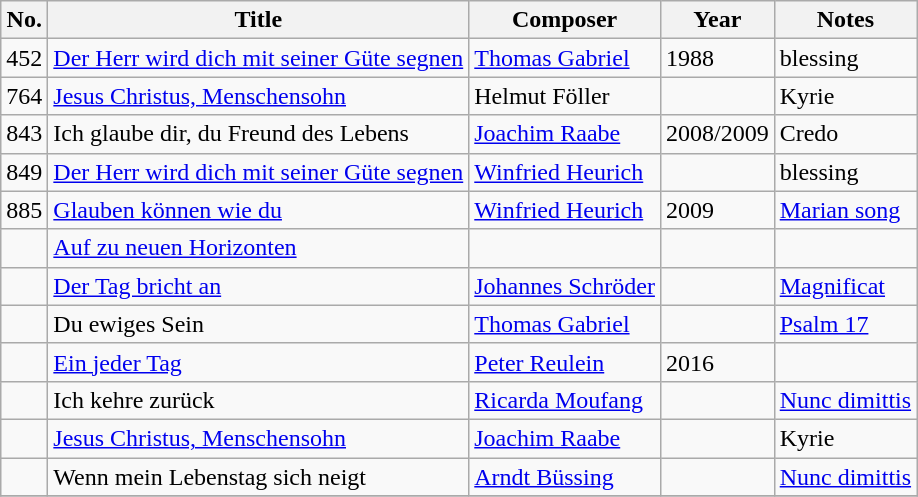<table class="wikitable sortable">
<tr>
<th data-sort-type="number">No.</th>
<th data-sort-type="text">Title</th>
<th data-sort-type="text">Composer</th>
<th data-sort-type="number">Year</th>
<th>Notes</th>
</tr>
<tr>
<td>452</td>
<td><a href='#'>Der Herr wird dich mit seiner Güte segnen</a></td>
<td> <a href='#'>Thomas Gabriel</a></td>
<td>1988</td>
<td>blessing</td>
</tr>
<tr>
<td>764</td>
<td><a href='#'>Jesus Christus, Menschensohn</a></td>
<td> Helmut Föller</td>
<td></td>
<td>Kyrie</td>
</tr>
<tr>
<td>843</td>
<td>Ich glaube dir, du Freund des Lebens</td>
<td> <a href='#'>Joachim Raabe</a></td>
<td> 2008/2009</td>
<td>Credo</td>
</tr>
<tr>
<td>849</td>
<td><a href='#'>Der Herr wird dich mit seiner Güte segnen</a></td>
<td> <a href='#'>Winfried Heurich</a></td>
<td></td>
<td>blessing</td>
</tr>
<tr>
<td>885</td>
<td><a href='#'>Glauben können wie du</a></td>
<td> <a href='#'>Winfried Heurich</a></td>
<td>2009</td>
<td><a href='#'>Marian song</a></td>
</tr>
<tr>
<td></td>
<td><a href='#'>Auf zu neuen Horizonten</a></td>
<td> </td>
<td></td>
</tr>
<tr>
<td></td>
<td><a href='#'>Der Tag bricht an</a></td>
<td> <a href='#'>Johannes Schröder</a></td>
<td></td>
<td><a href='#'>Magnificat</a></td>
</tr>
<tr>
<td></td>
<td>Du ewiges Sein</td>
<td> <a href='#'>Thomas Gabriel</a></td>
<td></td>
<td><a href='#'>Psalm 17</a></td>
</tr>
<tr>
<td></td>
<td><a href='#'>Ein jeder Tag</a></td>
<td> <a href='#'>Peter Reulein</a></td>
<td>2016</td>
<td></td>
</tr>
<tr>
<td></td>
<td>Ich kehre zurück</td>
<td> <a href='#'>Ricarda Moufang</a></td>
<td></td>
<td><a href='#'>Nunc dimittis</a></td>
</tr>
<tr>
<td></td>
<td><a href='#'>Jesus Christus, Menschensohn</a></td>
<td> <a href='#'>Joachim Raabe</a></td>
<td></td>
<td>Kyrie</td>
</tr>
<tr>
<td></td>
<td>Wenn mein Lebenstag sich neigt</td>
<td> <a href='#'>Arndt Büssing</a></td>
<td></td>
<td><a href='#'>Nunc dimittis</a></td>
</tr>
<tr>
</tr>
</table>
